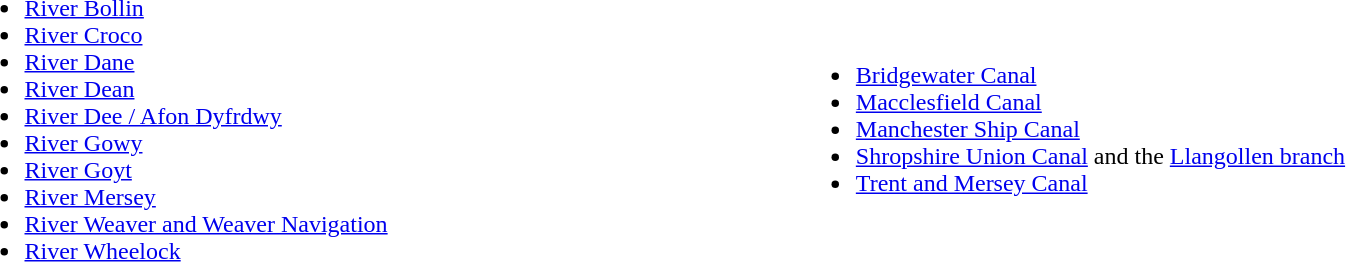<table>
<tr>
<td width=60%><br><ul><li><a href='#'>River Bollin</a></li><li><a href='#'>River Croco</a></li><li><a href='#'>River Dane</a></li><li><a href='#'>River Dean</a></li><li><a href='#'>River Dee / Afon Dyfrdwy</a></li><li><a href='#'>River Gowy</a></li><li><a href='#'>River Goyt</a></li><li><a href='#'>River Mersey</a></li><li><a href='#'>River Weaver and Weaver Navigation</a></li><li><a href='#'>River Wheelock</a></li></ul></td>
<td><br><ul><li><a href='#'>Bridgewater Canal</a></li><li><a href='#'>Macclesfield Canal</a></li><li><a href='#'>Manchester Ship Canal</a></li><li><a href='#'>Shropshire Union Canal</a> and the <a href='#'>Llangollen branch</a></li><li><a href='#'>Trent and Mersey Canal</a></li></ul></td>
</tr>
</table>
